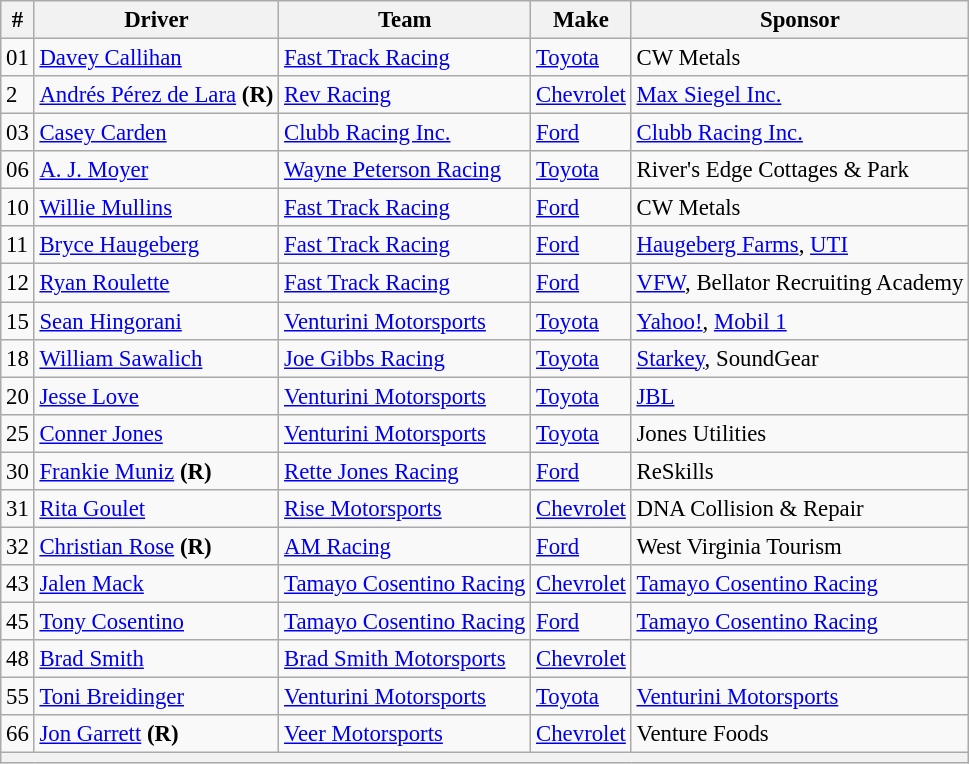<table class="wikitable" style="font-size: 95%;">
<tr>
<th>#</th>
<th>Driver</th>
<th>Team</th>
<th>Make</th>
<th>Sponsor</th>
</tr>
<tr>
<td>01</td>
<td><a href='#'>Davey Callihan</a></td>
<td><a href='#'>Fast Track Racing</a></td>
<td><a href='#'>Toyota</a></td>
<td>CW Metals</td>
</tr>
<tr>
<td>2</td>
<td><a href='#'>Andrés Pérez de Lara</a> <strong>(R)</strong></td>
<td><a href='#'>Rev Racing</a></td>
<td><a href='#'>Chevrolet</a></td>
<td><a href='#'>Max Siegel Inc.</a></td>
</tr>
<tr>
<td>03</td>
<td><a href='#'>Casey Carden</a></td>
<td><a href='#'>Clubb Racing Inc.</a></td>
<td><a href='#'>Ford</a></td>
<td><a href='#'>Clubb Racing Inc.</a></td>
</tr>
<tr>
<td>06</td>
<td><a href='#'>A. J. Moyer</a></td>
<td><a href='#'>Wayne Peterson Racing</a></td>
<td><a href='#'>Toyota</a></td>
<td>River's Edge Cottages & Park</td>
</tr>
<tr>
<td>10</td>
<td><a href='#'>Willie Mullins</a></td>
<td><a href='#'>Fast Track Racing</a></td>
<td><a href='#'>Ford</a></td>
<td>CW Metals</td>
</tr>
<tr>
<td>11</td>
<td><a href='#'>Bryce Haugeberg</a></td>
<td><a href='#'>Fast Track Racing</a></td>
<td><a href='#'>Ford</a></td>
<td><a href='#'>Haugeberg Farms</a>, <a href='#'>UTI</a></td>
</tr>
<tr>
<td>12</td>
<td><a href='#'>Ryan Roulette</a></td>
<td><a href='#'>Fast Track Racing</a></td>
<td><a href='#'>Ford</a></td>
<td><a href='#'>VFW</a>, Bellator Recruiting Academy</td>
</tr>
<tr>
<td>15</td>
<td><a href='#'>Sean Hingorani</a></td>
<td><a href='#'>Venturini Motorsports</a></td>
<td><a href='#'>Toyota</a></td>
<td><a href='#'>Yahoo!</a>, <a href='#'>Mobil 1</a></td>
</tr>
<tr>
<td>18</td>
<td><a href='#'>William Sawalich</a></td>
<td><a href='#'>Joe Gibbs Racing</a></td>
<td><a href='#'>Toyota</a></td>
<td><a href='#'>Starkey</a>, SoundGear</td>
</tr>
<tr>
<td>20</td>
<td><a href='#'>Jesse Love</a></td>
<td><a href='#'>Venturini Motorsports</a></td>
<td><a href='#'>Toyota</a></td>
<td><a href='#'>JBL</a></td>
</tr>
<tr>
<td>25</td>
<td><a href='#'>Conner Jones</a></td>
<td><a href='#'>Venturini Motorsports</a></td>
<td><a href='#'>Toyota</a></td>
<td>Jones Utilities</td>
</tr>
<tr>
<td>30</td>
<td><a href='#'>Frankie Muniz</a> <strong>(R)</strong></td>
<td><a href='#'>Rette Jones Racing</a></td>
<td><a href='#'>Ford</a></td>
<td>ReSkills</td>
</tr>
<tr>
<td>31</td>
<td><a href='#'>Rita Goulet</a></td>
<td><a href='#'>Rise Motorsports</a></td>
<td><a href='#'>Chevrolet</a></td>
<td>DNA Collision & Repair</td>
</tr>
<tr>
<td>32</td>
<td><a href='#'>Christian Rose</a> <strong>(R)</strong></td>
<td><a href='#'>AM Racing</a></td>
<td><a href='#'>Ford</a></td>
<td>West Virginia Tourism</td>
</tr>
<tr>
<td>43</td>
<td><a href='#'>Jalen Mack</a></td>
<td><a href='#'>Tamayo Cosentino Racing</a></td>
<td><a href='#'>Chevrolet</a></td>
<td><a href='#'>Tamayo Cosentino Racing</a></td>
</tr>
<tr>
<td>45</td>
<td><a href='#'>Tony Cosentino</a></td>
<td><a href='#'>Tamayo Cosentino Racing</a></td>
<td><a href='#'>Ford</a></td>
<td><a href='#'>Tamayo Cosentino Racing</a></td>
</tr>
<tr>
<td>48</td>
<td><a href='#'>Brad Smith</a></td>
<td><a href='#'>Brad Smith Motorsports</a></td>
<td><a href='#'>Chevrolet</a></td>
<td></td>
</tr>
<tr>
<td>55</td>
<td nowrap=""><a href='#'>Toni Breidinger</a></td>
<td><a href='#'>Venturini Motorsports</a></td>
<td><a href='#'>Toyota</a></td>
<td><a href='#'>Venturini Motorsports</a></td>
</tr>
<tr>
<td>66</td>
<td><a href='#'>Jon Garrett</a> <strong>(R)</strong></td>
<td><a href='#'>Veer Motorsports</a></td>
<td><a href='#'>Chevrolet</a></td>
<td>Venture Foods</td>
</tr>
<tr>
<th colspan="5"></th>
</tr>
</table>
